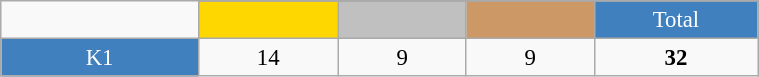<table class="wikitable"  style="font-size:95%; text-align:center; border:gray solid 1px; width:40%;">
<tr>
<td rowspan="2" style="width:3%;"></td>
</tr>
<tr>
<td style="width:2%;" bgcolor=gold></td>
<td style="width:2%;" bgcolor=silver></td>
<td style="width:2%;" bgcolor=cc9966></td>
<td style="width:2%; background-color:#4180be; color:white;">Total</td>
</tr>
<tr>
<td style="background-color:#4180be; color:white;">K1</td>
<td>14</td>
<td>9</td>
<td>9</td>
<td><strong>32</strong></td>
</tr>
</table>
